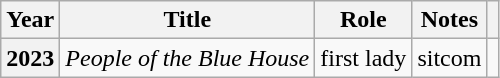<table class="wikitable sortable plainrowheaders">
<tr>
<th scope="col">Year</th>
<th scope="col">Title</th>
<th scope="col">Role</th>
<th scope="col">Notes</th>
<th scope="col" class="unsortable"></th>
</tr>
<tr>
<th scope="row">2023</th>
<td><em>People of the Blue House</em></td>
<td>first lady</td>
<td>sitcom</td>
<td></td>
</tr>
</table>
